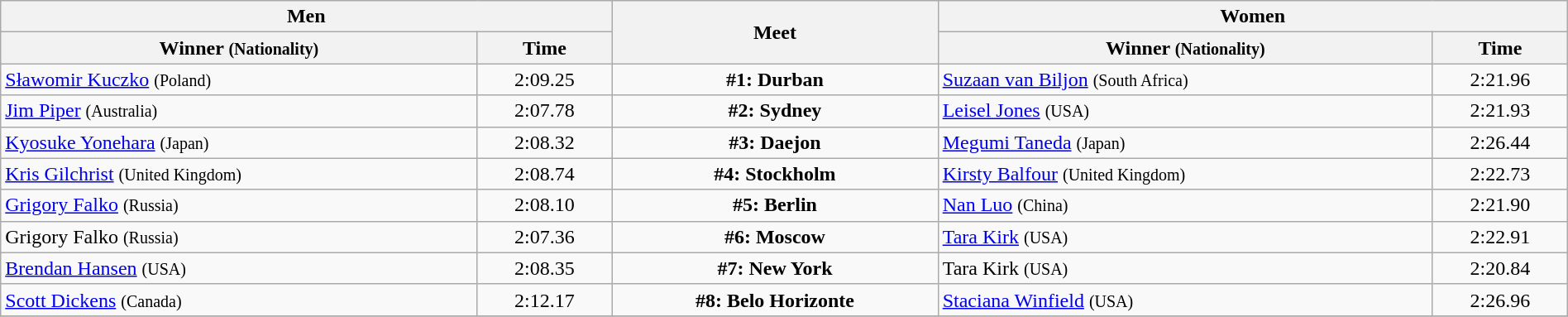<table class=wikitable width=100%>
<tr>
<th colspan="2">Men</th>
<th rowspan="2">Meet</th>
<th colspan="2">Women</th>
</tr>
<tr>
<th>Winner <small>(Nationality)</small></th>
<th>Time</th>
<th>Winner <small>(Nationality)</small></th>
<th>Time</th>
</tr>
<tr>
<td> <a href='#'>Sławomir Kuczko</a> <small>(Poland)</small></td>
<td align=center>2:09.25</td>
<td align=center><strong>#1: Durban</strong></td>
<td> <a href='#'>Suzaan van Biljon</a> <small>(South Africa)</small></td>
<td align=center>2:21.96</td>
</tr>
<tr>
<td> <a href='#'>Jim Piper</a> <small>(Australia)</small></td>
<td align=center>2:07.78</td>
<td align=center><strong>#2: Sydney</strong></td>
<td> <a href='#'>Leisel Jones</a> <small>(USA)</small></td>
<td align=center>2:21.93</td>
</tr>
<tr>
<td> <a href='#'>Kyosuke Yonehara</a> <small>(Japan)</small></td>
<td align=center>2:08.32</td>
<td align=center><strong>#3: Daejon</strong></td>
<td> <a href='#'>Megumi Taneda</a> <small>(Japan)</small></td>
<td align=center>2:26.44</td>
</tr>
<tr>
<td> <a href='#'>Kris Gilchrist</a> <small>(United Kingdom)</small></td>
<td align=center>2:08.74</td>
<td align=center><strong>#4: Stockholm</strong></td>
<td> <a href='#'>Kirsty Balfour</a> <small>(United Kingdom)</small></td>
<td align=center>2:22.73</td>
</tr>
<tr>
<td> <a href='#'>Grigory Falko</a> <small>(Russia)</small></td>
<td align=center>2:08.10</td>
<td align=center><strong>#5: Berlin</strong></td>
<td> <a href='#'>Nan Luo</a> <small>(China)</small></td>
<td align=center>2:21.90</td>
</tr>
<tr>
<td> Grigory Falko <small>(Russia)</small></td>
<td align=center>2:07.36</td>
<td align=center><strong>#6: Moscow</strong></td>
<td> <a href='#'>Tara Kirk</a> <small>(USA)</small></td>
<td align=center>2:22.91</td>
</tr>
<tr>
<td> <a href='#'>Brendan Hansen</a> <small>(USA)</small></td>
<td align=center>2:08.35</td>
<td align=center><strong>#7: New York</strong></td>
<td> Tara Kirk <small>(USA)</small></td>
<td align=center>2:20.84</td>
</tr>
<tr>
<td> <a href='#'>Scott Dickens</a> <small>(Canada)</small></td>
<td align=center>2:12.17</td>
<td align=center><strong>#8: Belo Horizonte</strong></td>
<td> <a href='#'>Staciana Winfield</a> <small>(USA)</small></td>
<td align=center>2:26.96</td>
</tr>
<tr>
</tr>
</table>
